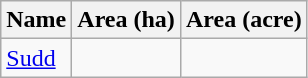<table class="wikitable sortable">
<tr>
<th scope="col" align=left>Name</th>
<th scope="col">Area (ha)</th>
<th scope="col">Area (acre)</th>
</tr>
<tr ---->
<td><a href='#'>Sudd</a></td>
<td></td>
</tr>
</table>
